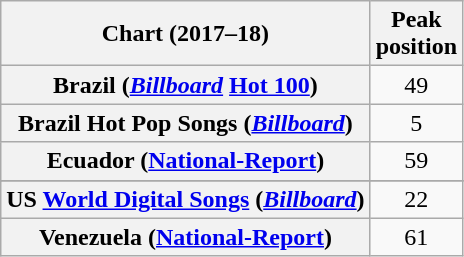<table class="wikitable sortable plainrowheaders" style="text-align:center">
<tr>
<th scope="col">Chart (2017–18)</th>
<th scope="col">Peak<br> position</th>
</tr>
<tr>
<th scope="row">Brazil (<em><a href='#'>Billboard</a></em> <a href='#'>Hot 100</a>)</th>
<td>49</td>
</tr>
<tr>
<th scope="row">Brazil Hot Pop Songs (<em><a href='#'>Billboard</a></em>)</th>
<td>5</td>
</tr>
<tr>
<th scope="row">Ecuador (<a href='#'>National-Report</a>)</th>
<td>59</td>
</tr>
<tr>
</tr>
<tr>
</tr>
<tr>
</tr>
<tr>
<th scope="row">US <a href='#'>World Digital Songs</a> (<em><a href='#'>Billboard</a></em>)</th>
<td>22</td>
</tr>
<tr>
<th scope="row">Venezuela (<a href='#'>National-Report</a>)</th>
<td>61</td>
</tr>
</table>
